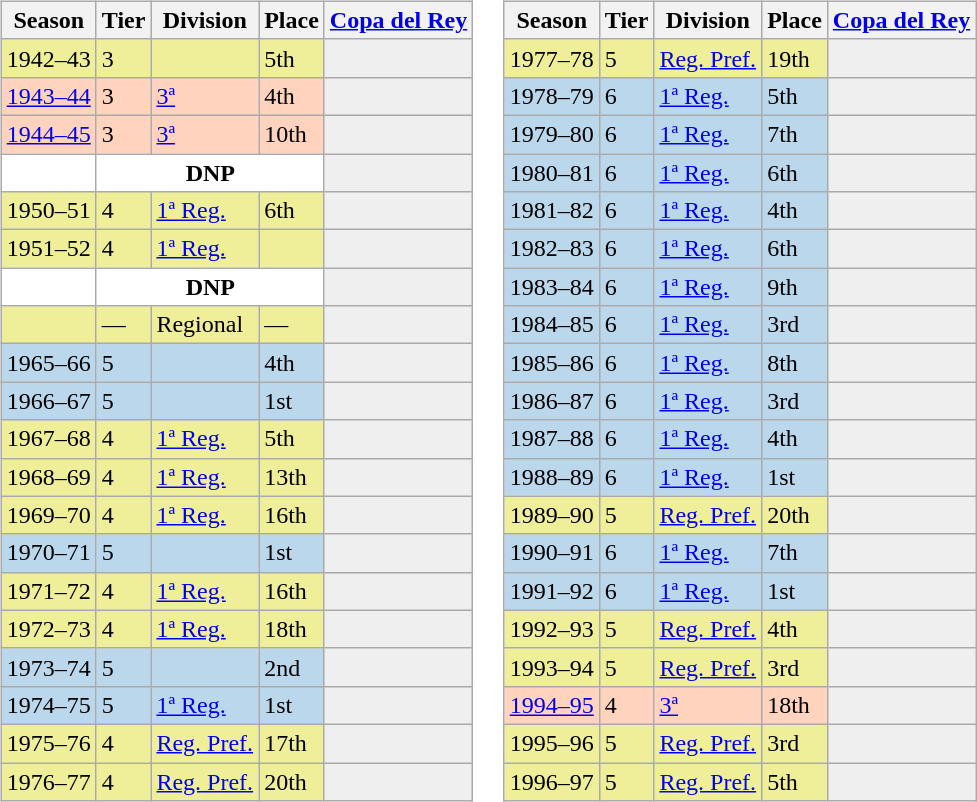<table>
<tr>
<td valign="top" width=0%><br><table class="wikitable">
<tr style="background:#f0f6fa;">
<th>Season</th>
<th>Tier</th>
<th>Division</th>
<th>Place</th>
<th><a href='#'>Copa del Rey</a></th>
</tr>
<tr>
<td style="background:#EFEF99;">1942–43</td>
<td style="background:#EFEF99;">3</td>
<td style="background:#EFEF99;"></td>
<td style="background:#EFEF99;">5th</td>
<th style="background:#efefef;"></th>
</tr>
<tr>
<td style="background:#FFD3BD;"><a href='#'>1943–44</a></td>
<td style="background:#FFD3BD;">3</td>
<td style="background:#FFD3BD;"><a href='#'>3ª</a></td>
<td style="background:#FFD3BD;">4th</td>
<th style="background:#efefef;"></th>
</tr>
<tr>
<td style="background:#FFD3BD;"><a href='#'>1944–45</a></td>
<td style="background:#FFD3BD;">3</td>
<td style="background:#FFD3BD;"><a href='#'>3ª</a></td>
<td style="background:#FFD3BD;">10th</td>
<th style="background:#efefef;"></th>
</tr>
<tr>
<td style="background:#FFFFFF;"></td>
<th style="background:#FFFFFF;" colspan="3">DNP</th>
<th style="background:#efefef;"></th>
</tr>
<tr>
<td style="background:#EFEF99;">1950–51</td>
<td style="background:#EFEF99;">4</td>
<td style="background:#EFEF99;"><a href='#'>1ª Reg.</a></td>
<td style="background:#EFEF99;">6th</td>
<th style="background:#efefef;"></th>
</tr>
<tr>
<td style="background:#EFEF99;">1951–52</td>
<td style="background:#EFEF99;">4</td>
<td style="background:#EFEF99;"><a href='#'>1ª Reg.</a></td>
<td style="background:#EFEF99;"></td>
<th style="background:#efefef;"></th>
</tr>
<tr>
<td style="background:#FFFFFF;"></td>
<th style="background:#FFFFFF;" colspan="3">DNP</th>
<th style="background:#efefef;"></th>
</tr>
<tr>
<td style="background:#EFEF99;"></td>
<td style="background:#EFEF99;">—</td>
<td style="background:#EFEF99;">Regional</td>
<td style="background:#EFEF99;">—</td>
<th style="background:#efefef;"></th>
</tr>
<tr>
<td style="background:#BBD7EC;">1965–66</td>
<td style="background:#BBD7EC;">5</td>
<td style="background:#BBD7EC;"></td>
<td style="background:#BBD7EC;">4th</td>
<th style="background:#efefef;"></th>
</tr>
<tr>
<td style="background:#BBD7EC;">1966–67</td>
<td style="background:#BBD7EC;">5</td>
<td style="background:#BBD7EC;"></td>
<td style="background:#BBD7EC;">1st</td>
<th style="background:#efefef;"></th>
</tr>
<tr>
<td style="background:#EFEF99;">1967–68</td>
<td style="background:#EFEF99;">4</td>
<td style="background:#EFEF99;"><a href='#'>1ª Reg.</a></td>
<td style="background:#EFEF99;">5th</td>
<th style="background:#efefef;"></th>
</tr>
<tr>
<td style="background:#EFEF99;">1968–69</td>
<td style="background:#EFEF99;">4</td>
<td style="background:#EFEF99;"><a href='#'>1ª Reg.</a></td>
<td style="background:#EFEF99;">13th</td>
<th style="background:#efefef;"></th>
</tr>
<tr>
<td style="background:#EFEF99;">1969–70</td>
<td style="background:#EFEF99;">4</td>
<td style="background:#EFEF99;"><a href='#'>1ª Reg.</a></td>
<td style="background:#EFEF99;">16th</td>
<th style="background:#efefef;"></th>
</tr>
<tr>
<td style="background:#BBD7EC;">1970–71</td>
<td style="background:#BBD7EC;">5</td>
<td style="background:#BBD7EC;"></td>
<td style="background:#BBD7EC;">1st</td>
<th style="background:#efefef;"></th>
</tr>
<tr>
<td style="background:#EFEF99;">1971–72</td>
<td style="background:#EFEF99;">4</td>
<td style="background:#EFEF99;"><a href='#'>1ª Reg.</a></td>
<td style="background:#EFEF99;">16th</td>
<th style="background:#efefef;"></th>
</tr>
<tr>
<td style="background:#EFEF99;">1972–73</td>
<td style="background:#EFEF99;">4</td>
<td style="background:#EFEF99;"><a href='#'>1ª Reg.</a></td>
<td style="background:#EFEF99;">18th</td>
<th style="background:#efefef;"></th>
</tr>
<tr>
<td style="background:#BBD7EC;">1973–74</td>
<td style="background:#BBD7EC;">5</td>
<td style="background:#BBD7EC;"></td>
<td style="background:#BBD7EC;">2nd</td>
<th style="background:#efefef;"></th>
</tr>
<tr>
<td style="background:#BBD7EC;">1974–75</td>
<td style="background:#BBD7EC;">5</td>
<td style="background:#BBD7EC;"><a href='#'>1ª Reg.</a></td>
<td style="background:#BBD7EC;">1st</td>
<th style="background:#efefef;"></th>
</tr>
<tr>
<td style="background:#EFEF99;">1975–76</td>
<td style="background:#EFEF99;">4</td>
<td style="background:#EFEF99;"><a href='#'>Reg. Pref.</a></td>
<td style="background:#EFEF99;">17th</td>
<th style="background:#efefef;"></th>
</tr>
<tr>
<td style="background:#EFEF99;">1976–77</td>
<td style="background:#EFEF99;">4</td>
<td style="background:#EFEF99;"><a href='#'>Reg. Pref.</a></td>
<td style="background:#EFEF99;">20th</td>
<th style="background:#efefef;"></th>
</tr>
</table>
</td>
<td valign="top" width=0%><br><table class="wikitable">
<tr style="background:#f0f6fa;">
<th>Season</th>
<th>Tier</th>
<th>Division</th>
<th>Place</th>
<th><a href='#'>Copa del Rey</a></th>
</tr>
<tr>
<td style="background:#EFEF99;">1977–78</td>
<td style="background:#EFEF99;">5</td>
<td style="background:#EFEF99;"><a href='#'>Reg. Pref.</a></td>
<td style="background:#EFEF99;">19th</td>
<th style="background:#efefef;"></th>
</tr>
<tr>
<td style="background:#BBD7EC;">1978–79</td>
<td style="background:#BBD7EC;">6</td>
<td style="background:#BBD7EC;"><a href='#'>1ª Reg.</a></td>
<td style="background:#BBD7EC;">5th</td>
<th style="background:#efefef;"></th>
</tr>
<tr>
<td style="background:#BBD7EC;">1979–80</td>
<td style="background:#BBD7EC;">6</td>
<td style="background:#BBD7EC;"><a href='#'>1ª Reg.</a></td>
<td style="background:#BBD7EC;">7th</td>
<th style="background:#efefef;"></th>
</tr>
<tr>
<td style="background:#BBD7EC;">1980–81</td>
<td style="background:#BBD7EC;">6</td>
<td style="background:#BBD7EC;"><a href='#'>1ª Reg.</a></td>
<td style="background:#BBD7EC;">6th</td>
<th style="background:#efefef;"></th>
</tr>
<tr>
<td style="background:#BBD7EC;">1981–82</td>
<td style="background:#BBD7EC;">6</td>
<td style="background:#BBD7EC;"><a href='#'>1ª Reg.</a></td>
<td style="background:#BBD7EC;">4th</td>
<th style="background:#efefef;"></th>
</tr>
<tr>
<td style="background:#BBD7EC;">1982–83</td>
<td style="background:#BBD7EC;">6</td>
<td style="background:#BBD7EC;"><a href='#'>1ª Reg.</a></td>
<td style="background:#BBD7EC;">6th</td>
<th style="background:#efefef;"></th>
</tr>
<tr>
<td style="background:#BBD7EC;">1983–84</td>
<td style="background:#BBD7EC;">6</td>
<td style="background:#BBD7EC;"><a href='#'>1ª Reg.</a></td>
<td style="background:#BBD7EC;">9th</td>
<th style="background:#efefef;"></th>
</tr>
<tr>
<td style="background:#BBD7EC;">1984–85</td>
<td style="background:#BBD7EC;">6</td>
<td style="background:#BBD7EC;"><a href='#'>1ª Reg.</a></td>
<td style="background:#BBD7EC;">3rd</td>
<th style="background:#efefef;"></th>
</tr>
<tr>
<td style="background:#BBD7EC;">1985–86</td>
<td style="background:#BBD7EC;">6</td>
<td style="background:#BBD7EC;"><a href='#'>1ª Reg.</a></td>
<td style="background:#BBD7EC;">8th</td>
<th style="background:#efefef;"></th>
</tr>
<tr>
<td style="background:#BBD7EC;">1986–87</td>
<td style="background:#BBD7EC;">6</td>
<td style="background:#BBD7EC;"><a href='#'>1ª Reg.</a></td>
<td style="background:#BBD7EC;">3rd</td>
<th style="background:#efefef;"></th>
</tr>
<tr>
<td style="background:#BBD7EC;">1987–88</td>
<td style="background:#BBD7EC;">6</td>
<td style="background:#BBD7EC;"><a href='#'>1ª Reg.</a></td>
<td style="background:#BBD7EC;">4th</td>
<th style="background:#efefef;"></th>
</tr>
<tr>
<td style="background:#BBD7EC;">1988–89</td>
<td style="background:#BBD7EC;">6</td>
<td style="background:#BBD7EC;"><a href='#'>1ª Reg.</a></td>
<td style="background:#BBD7EC;">1st</td>
<th style="background:#efefef;"></th>
</tr>
<tr>
<td style="background:#EFEF99;">1989–90</td>
<td style="background:#EFEF99;">5</td>
<td style="background:#EFEF99;"><a href='#'>Reg. Pref.</a></td>
<td style="background:#EFEF99;">20th</td>
<th style="background:#efefef;"></th>
</tr>
<tr>
<td style="background:#BBD7EC;">1990–91</td>
<td style="background:#BBD7EC;">6</td>
<td style="background:#BBD7EC;"><a href='#'>1ª Reg.</a></td>
<td style="background:#BBD7EC;">7th</td>
<th style="background:#efefef;"></th>
</tr>
<tr>
<td style="background:#BBD7EC;">1991–92</td>
<td style="background:#BBD7EC;">6</td>
<td style="background:#BBD7EC;"><a href='#'>1ª Reg.</a></td>
<td style="background:#BBD7EC;">1st</td>
<th style="background:#efefef;"></th>
</tr>
<tr>
<td style="background:#EFEF99;">1992–93</td>
<td style="background:#EFEF99;">5</td>
<td style="background:#EFEF99;"><a href='#'>Reg. Pref.</a></td>
<td style="background:#EFEF99;">4th</td>
<th style="background:#efefef;"></th>
</tr>
<tr>
<td style="background:#EFEF99;">1993–94</td>
<td style="background:#EFEF99;">5</td>
<td style="background:#EFEF99;"><a href='#'>Reg. Pref.</a></td>
<td style="background:#EFEF99;">3rd</td>
<th style="background:#efefef;"></th>
</tr>
<tr>
<td style="background:#FFD3BD;"><a href='#'>1994–95</a></td>
<td style="background:#FFD3BD;">4</td>
<td style="background:#FFD3BD;"><a href='#'>3ª</a></td>
<td style="background:#FFD3BD;">18th</td>
<th style="background:#efefef;"></th>
</tr>
<tr>
<td style="background:#EFEF99;">1995–96</td>
<td style="background:#EFEF99;">5</td>
<td style="background:#EFEF99;"><a href='#'>Reg. Pref.</a></td>
<td style="background:#EFEF99;">3rd</td>
<th style="background:#efefef;"></th>
</tr>
<tr>
<td style="background:#EFEF99;">1996–97</td>
<td style="background:#EFEF99;">5</td>
<td style="background:#EFEF99;"><a href='#'>Reg. Pref.</a></td>
<td style="background:#EFEF99;">5th</td>
<th style="background:#efefef;"></th>
</tr>
</table>
</td>
</tr>
</table>
